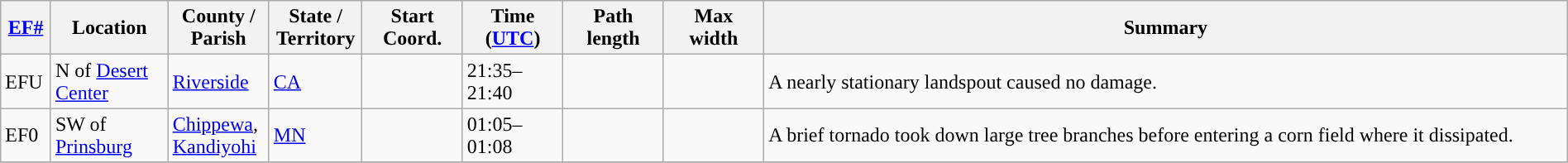<table class="wikitable sortable" style="width:100%;">
<tr>
<th scope="col"  style="width:3%; text-align:center;"><a href='#'>EF#</a></th>
<th scope="col"  style="width:7%; text-align:center;" class="unsortable">Location</th>
<th scope="col"  style="width:6%; text-align:center;" class="unsortable">County / Parish</th>
<th scope="col"  style="width:5%; text-align:center;">State / Territory</th>
<th scope="col"  style="width:6%; text-align:center;">Start Coord.</th>
<th scope="col"  style="width:6%; text-align:center;">Time (<a href='#'>UTC</a>)</th>
<th scope="col"  style="width:6%; text-align:center;">Path length</th>
<th scope="col"  style="width:6%; text-align:center;">Max width</th>
<th scope="col" class="unsortable" style="width:48%; text-align:center;">Summary</th>
</tr>
<tr>
<td>EFU</td>
<td>N of <a href='#'>Desert Center</a></td>
<td><a href='#'>Riverside</a></td>
<td><a href='#'>CA</a></td>
<td></td>
<td>21:35–21:40</td>
<td></td>
<td></td>
<td>A nearly stationary landspout caused no damage.</td>
</tr>
<tr>
<td>EF0</td>
<td>SW of <a href='#'>Prinsburg</a></td>
<td><a href='#'>Chippewa</a>, <a href='#'>Kandiyohi</a></td>
<td><a href='#'>MN</a></td>
<td></td>
<td>01:05–01:08</td>
<td></td>
<td></td>
<td>A brief tornado took down large tree branches before entering a corn field where it dissipated.</td>
</tr>
<tr>
</tr>
</table>
